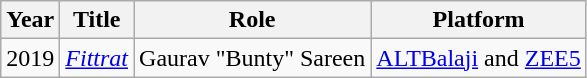<table class="wikitable">
<tr>
<th>Year</th>
<th>Title</th>
<th>Role</th>
<th>Platform</th>
</tr>
<tr>
<td>2019</td>
<td><em><a href='#'>Fittrat</a></em></td>
<td>Gaurav "Bunty" Sareen</td>
<td><a href='#'>ALTBalaji</a> and <a href='#'>ZEE5</a></td>
</tr>
</table>
